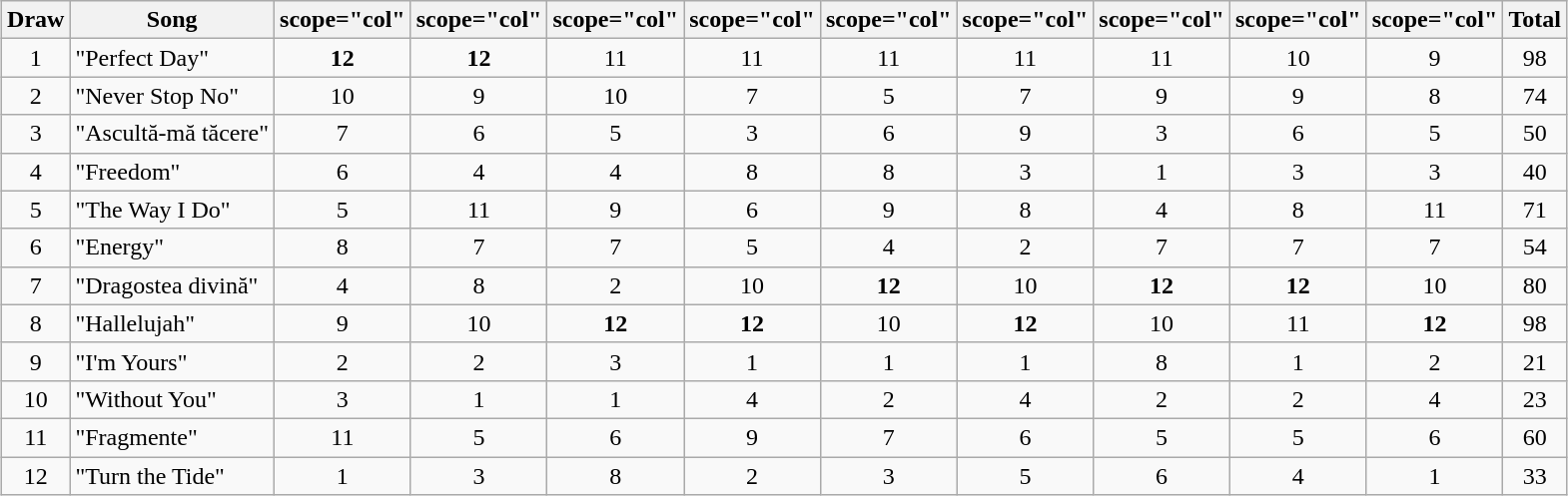<table class="wikitable collapsible" style="margin: 1em auto 1em auto; text-align:center;">
<tr>
<th>Draw</th>
<th>Song</th>
<th>scope="col" </th>
<th>scope="col" </th>
<th>scope="col" </th>
<th>scope="col" </th>
<th>scope="col" </th>
<th>scope="col" </th>
<th>scope="col" </th>
<th>scope="col" </th>
<th>scope="col" </th>
<th>Total</th>
</tr>
<tr>
<td>1</td>
<td align="left">"Perfect Day"</td>
<td><strong>12</strong></td>
<td><strong>12</strong></td>
<td>11</td>
<td>11</td>
<td>11</td>
<td>11</td>
<td>11</td>
<td>10</td>
<td>9</td>
<td>98</td>
</tr>
<tr>
<td>2</td>
<td align="left">"Never Stop No"</td>
<td>10</td>
<td>9</td>
<td>10</td>
<td>7</td>
<td>5</td>
<td>7</td>
<td>9</td>
<td>9</td>
<td>8</td>
<td>74</td>
</tr>
<tr>
<td>3</td>
<td align="left">"Ascultă-mă tăcere"</td>
<td>7</td>
<td>6</td>
<td>5</td>
<td>3</td>
<td>6</td>
<td>9</td>
<td>3</td>
<td>6</td>
<td>5</td>
<td>50</td>
</tr>
<tr>
<td>4</td>
<td align="left">"Freedom"</td>
<td>6</td>
<td>4</td>
<td>4</td>
<td>8</td>
<td>8</td>
<td>3</td>
<td>1</td>
<td>3</td>
<td>3</td>
<td>40</td>
</tr>
<tr>
<td>5</td>
<td align="left">"The Way I Do"</td>
<td>5</td>
<td>11</td>
<td>9</td>
<td>6</td>
<td>9</td>
<td>8</td>
<td>4</td>
<td>8</td>
<td>11</td>
<td>71</td>
</tr>
<tr>
<td>6</td>
<td align="left">"Energy"</td>
<td>8</td>
<td>7</td>
<td>7</td>
<td>5</td>
<td>4</td>
<td>2</td>
<td>7</td>
<td>7</td>
<td>7</td>
<td>54</td>
</tr>
<tr>
<td>7</td>
<td align="left">"Dragostea divină"</td>
<td>4</td>
<td>8</td>
<td>2</td>
<td>10</td>
<td><strong>12</strong></td>
<td>10</td>
<td><strong>12</strong></td>
<td><strong>12</strong></td>
<td>10</td>
<td>80</td>
</tr>
<tr>
<td>8</td>
<td align="left">"Hallelujah"</td>
<td>9</td>
<td>10</td>
<td><strong>12</strong></td>
<td><strong>12</strong></td>
<td>10</td>
<td><strong>12</strong></td>
<td>10</td>
<td>11</td>
<td><strong>12</strong></td>
<td>98</td>
</tr>
<tr>
<td>9</td>
<td align="left">"I'm Yours"</td>
<td>2</td>
<td>2</td>
<td>3</td>
<td>1</td>
<td>1</td>
<td>1</td>
<td>8</td>
<td>1</td>
<td>2</td>
<td>21</td>
</tr>
<tr>
<td>10</td>
<td align="left">"Without You"</td>
<td>3</td>
<td>1</td>
<td>1</td>
<td>4</td>
<td>2</td>
<td>4</td>
<td>2</td>
<td>2</td>
<td>4</td>
<td>23</td>
</tr>
<tr>
<td>11</td>
<td align="left">"Fragmente"</td>
<td>11</td>
<td>5</td>
<td>6</td>
<td>9</td>
<td>7</td>
<td>6</td>
<td>5</td>
<td>5</td>
<td>6</td>
<td>60</td>
</tr>
<tr>
<td>12</td>
<td align="left">"Turn the Tide"</td>
<td>1</td>
<td>3</td>
<td>8</td>
<td>2</td>
<td>3</td>
<td>5</td>
<td>6</td>
<td>4</td>
<td>1</td>
<td>33</td>
</tr>
</table>
